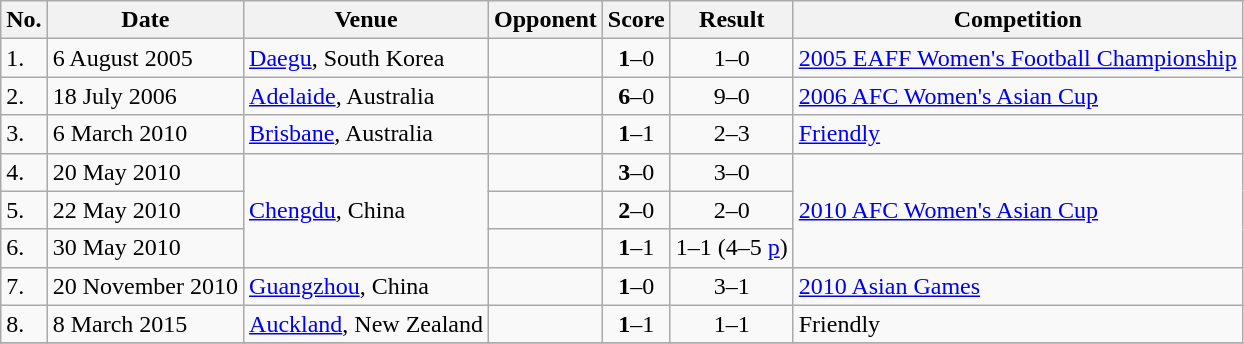<table class="wikitable">
<tr>
<th>No.</th>
<th>Date</th>
<th>Venue</th>
<th>Opponent</th>
<th>Score</th>
<th>Result</th>
<th>Competition</th>
</tr>
<tr>
<td>1.</td>
<td>6 August 2005</td>
<td><a href='#'>Daegu</a>, South Korea</td>
<td></td>
<td align=center><strong>1</strong>–0</td>
<td align=center>1–0</td>
<td><a href='#'>2005 EAFF Women's Football Championship</a></td>
</tr>
<tr>
<td>2.</td>
<td>18 July 2006</td>
<td><a href='#'>Adelaide</a>, Australia</td>
<td></td>
<td align=center><strong>6</strong>–0</td>
<td align=center>9–0</td>
<td><a href='#'>2006 AFC Women's Asian Cup</a></td>
</tr>
<tr>
<td>3.</td>
<td>6 March 2010</td>
<td><a href='#'>Brisbane</a>, Australia</td>
<td></td>
<td align=center><strong>1</strong>–1</td>
<td align=center>2–3</td>
<td><a href='#'>Friendly</a></td>
</tr>
<tr>
<td>4.</td>
<td>20 May 2010</td>
<td rowspan=3><a href='#'>Chengdu</a>, China</td>
<td></td>
<td align=center><strong>3</strong>–0</td>
<td align=center>3–0</td>
<td rowspan=3><a href='#'>2010 AFC Women's Asian Cup</a></td>
</tr>
<tr>
<td>5.</td>
<td>22 May 2010</td>
<td></td>
<td align=center><strong>2</strong>–0</td>
<td align=center>2–0</td>
</tr>
<tr>
<td>6.</td>
<td>30 May 2010</td>
<td></td>
<td align=center><strong>1</strong>–1</td>
<td align=center>1–1  (4–5 <a href='#'>p</a>)</td>
</tr>
<tr>
<td>7.</td>
<td>20 November 2010</td>
<td><a href='#'>Guangzhou</a>, China</td>
<td></td>
<td align=center><strong>1</strong>–0</td>
<td align=center>3–1 </td>
<td><a href='#'>2010 Asian Games</a></td>
</tr>
<tr>
<td>8.</td>
<td>8 March 2015</td>
<td><a href='#'>Auckland</a>, New Zealand</td>
<td></td>
<td align=center><strong>1</strong>–1</td>
<td align=center>1–1</td>
<td>Friendly</td>
</tr>
<tr>
</tr>
</table>
